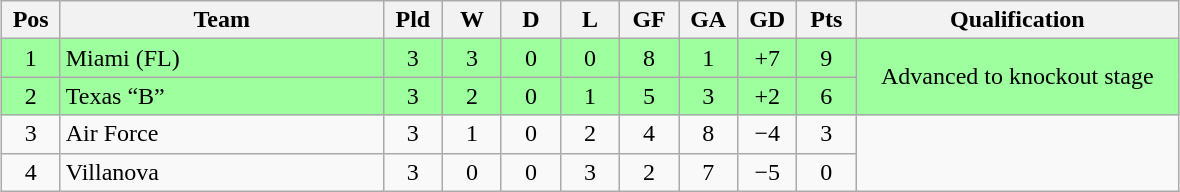<table class="wikitable" style="text-align:center; margin: 1em auto">
<tr>
<th style="width:2em">Pos</th>
<th style="width:13em">Team</th>
<th style="width:2em">Pld</th>
<th style="width:2em">W</th>
<th style="width:2em">D</th>
<th style="width:2em">L</th>
<th style="width:2em">GF</th>
<th style="width:2em">GA</th>
<th style="width:2em">GD</th>
<th style="width:2em">Pts</th>
<th style="width:13em">Qualification</th>
</tr>
<tr bgcolor="#9eff9e">
<td>1</td>
<td style="text-align:left">Miami (FL)</td>
<td>3</td>
<td>3</td>
<td>0</td>
<td>0</td>
<td>8</td>
<td>1</td>
<td>+7</td>
<td>9</td>
<td rowspan="2">Advanced to knockout stage</td>
</tr>
<tr bgcolor="#9eff9e">
<td>2</td>
<td style="text-align:left">Texas “B”</td>
<td>3</td>
<td>2</td>
<td>0</td>
<td>1</td>
<td>5</td>
<td>3</td>
<td>+2</td>
<td>6</td>
</tr>
<tr>
<td>3</td>
<td style="text-align:left">Air Force</td>
<td>3</td>
<td>1</td>
<td>0</td>
<td>2</td>
<td>4</td>
<td>8</td>
<td>−4</td>
<td>3</td>
</tr>
<tr>
<td>4</td>
<td style="text-align:left">Villanova</td>
<td>3</td>
<td>0</td>
<td>0</td>
<td>3</td>
<td>2</td>
<td>7</td>
<td>−5</td>
<td>0</td>
</tr>
</table>
